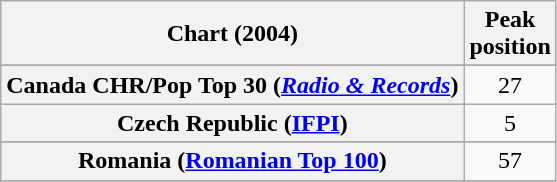<table class="wikitable sortable plainrowheaders" style="text-align:center">
<tr>
<th scope="col">Chart (2004)</th>
<th scope="col">Peak<br>position</th>
</tr>
<tr>
</tr>
<tr>
</tr>
<tr>
</tr>
<tr>
<th scope="row">Canada CHR/Pop Top 30 (<em><a href='#'>Radio & Records</a></em>)</th>
<td>27</td>
</tr>
<tr>
<th scope="row">Czech Republic (<a href='#'>IFPI</a>)</th>
<td>5</td>
</tr>
<tr>
</tr>
<tr>
</tr>
<tr>
</tr>
<tr>
</tr>
<tr>
</tr>
<tr>
</tr>
<tr>
</tr>
<tr>
<th scope="row">Romania (<a href='#'>Romanian Top 100</a>)</th>
<td>57</td>
</tr>
<tr>
</tr>
<tr>
</tr>
<tr>
</tr>
<tr>
</tr>
</table>
